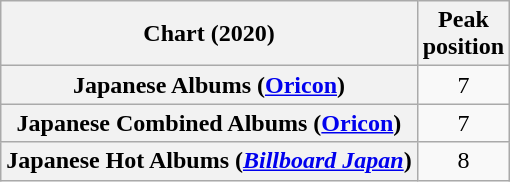<table class="wikitable sortable plainrowheaders" style="text-align:center;">
<tr>
<th scope="col">Chart (2020)</th>
<th scope="col">Peak<br>position</th>
</tr>
<tr>
<th scope="row">Japanese Albums (<a href='#'>Oricon</a>)</th>
<td>7</td>
</tr>
<tr>
<th scope="row">Japanese Combined Albums (<a href='#'>Oricon</a>)</th>
<td>7</td>
</tr>
<tr>
<th scope="row">Japanese Hot Albums (<em><a href='#'>Billboard Japan</a></em>)</th>
<td>8</td>
</tr>
</table>
